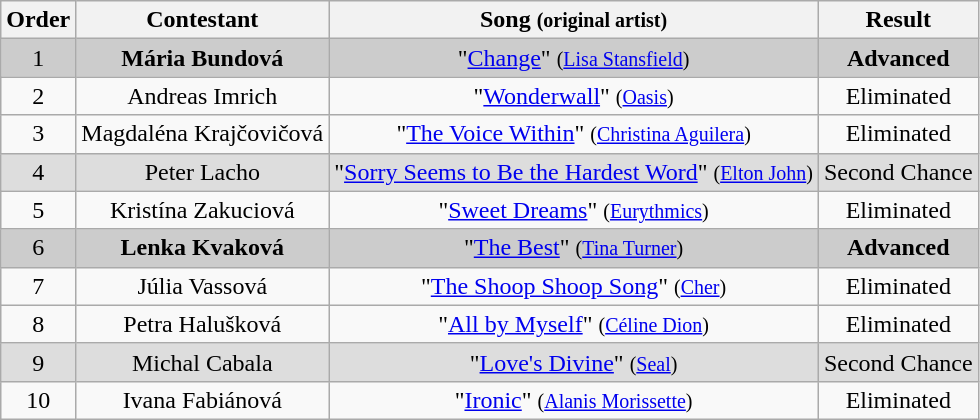<table class="wikitable plainrowheaders" style="text-align:center;">
<tr>
<th scope="col">Order</th>
<th scope="col">Contestant</th>
<th scope="col">Song <small>(original artist)</small></th>
<th scope="col">Result</th>
</tr>
<tr style="background:#ccc;">
<td>1</td>
<td><strong>Mária Bundová</strong></td>
<td>"<a href='#'>Change</a>" <small>(<a href='#'>Lisa Stansfield</a>)</small></td>
<td><strong>Advanced</strong></td>
</tr>
<tr>
<td>2</td>
<td>Andreas Imrich</td>
<td>"<a href='#'>Wonderwall</a>" <small>(<a href='#'>Oasis</a>)</small></td>
<td>Eliminated</td>
</tr>
<tr>
<td>3</td>
<td>Magdaléna Krajčovičová</td>
<td>"<a href='#'>The Voice Within</a>" <small>(<a href='#'>Christina Aguilera</a>)</small></td>
<td>Eliminated</td>
</tr>
<tr style="background:#ddd;">
<td>4</td>
<td>Peter Lacho</td>
<td>"<a href='#'>Sorry Seems to Be the Hardest Word</a>" <small>(<a href='#'>Elton John</a>)</small></td>
<td>Second Chance</td>
</tr>
<tr>
<td>5</td>
<td>Kristína Zakuciová</td>
<td>"<a href='#'>Sweet Dreams</a>" <small>(<a href='#'>Eurythmics</a>)</small></td>
<td>Eliminated</td>
</tr>
<tr style="background:#ccc;">
<td>6</td>
<td><strong>Lenka Kvaková</strong></td>
<td>"<a href='#'>The Best</a>" <small>(<a href='#'>Tina Turner</a>)</small></td>
<td><strong>Advanced</strong></td>
</tr>
<tr>
<td>7</td>
<td>Júlia Vassová</td>
<td>"<a href='#'>The Shoop Shoop Song</a>" <small>(<a href='#'>Cher</a>)</small></td>
<td>Eliminated</td>
</tr>
<tr>
<td>8</td>
<td>Petra Halušková</td>
<td>"<a href='#'>All by Myself</a>" <small>(<a href='#'>Céline Dion</a>)</small></td>
<td>Eliminated</td>
</tr>
<tr style="background:#ddd;">
<td>9</td>
<td>Michal Cabala</td>
<td>"<a href='#'>Love's Divine</a>" <small>(<a href='#'>Seal</a>)</small></td>
<td>Second Chance</td>
</tr>
<tr>
<td>10</td>
<td>Ivana Fabiánová</td>
<td>"<a href='#'>Ironic</a>" <small>(<a href='#'>Alanis Morissette</a>)</small></td>
<td>Eliminated</td>
</tr>
</table>
